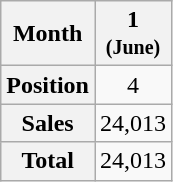<table class="wikitable">
<tr>
<th align="center">Month</th>
<th align="center">1<br><small>(June)</small></th>
</tr>
<tr>
<th align="center">Position</th>
<td align="center">4</td>
</tr>
<tr>
<th align="center">Sales</th>
<td align="center">24,013</td>
</tr>
<tr>
<th align="center">Total</th>
<td align="center">24,013</td>
</tr>
</table>
